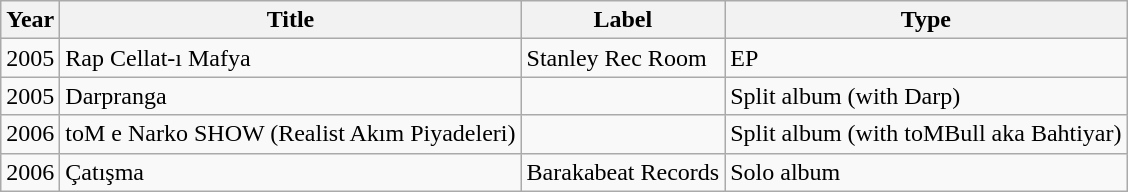<table class="wikitable">
<tr>
<th>Year</th>
<th>Title</th>
<th>Label</th>
<th>Type</th>
</tr>
<tr>
<td>2005</td>
<td>Rap Cellat-ı Mafya</td>
<td>Stanley Rec Room</td>
<td>EP</td>
</tr>
<tr>
<td>2005</td>
<td>Darpranga</td>
<td></td>
<td>Split album (with Darp)</td>
</tr>
<tr>
<td>2006</td>
<td>toM e Narko SHOW (Realist Akım Piyadeleri)</td>
<td></td>
<td>Split album (with toMBull aka Bahtiyar)</td>
</tr>
<tr>
<td>2006</td>
<td>Çatışma</td>
<td>Barakabeat Records</td>
<td>Solo album</td>
</tr>
</table>
